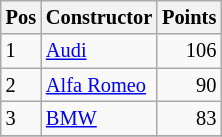<table class="wikitable"   style="font-size:   85%;">
<tr>
<th>Pos</th>
<th>Constructor</th>
<th>Points</th>
</tr>
<tr>
<td>1</td>
<td> <a href='#'>Audi</a></td>
<td align="right">106</td>
</tr>
<tr>
<td>2</td>
<td> <a href='#'>Alfa Romeo</a></td>
<td align="right">90</td>
</tr>
<tr>
<td>3</td>
<td> <a href='#'>BMW</a></td>
<td align="right">83</td>
</tr>
<tr>
</tr>
</table>
